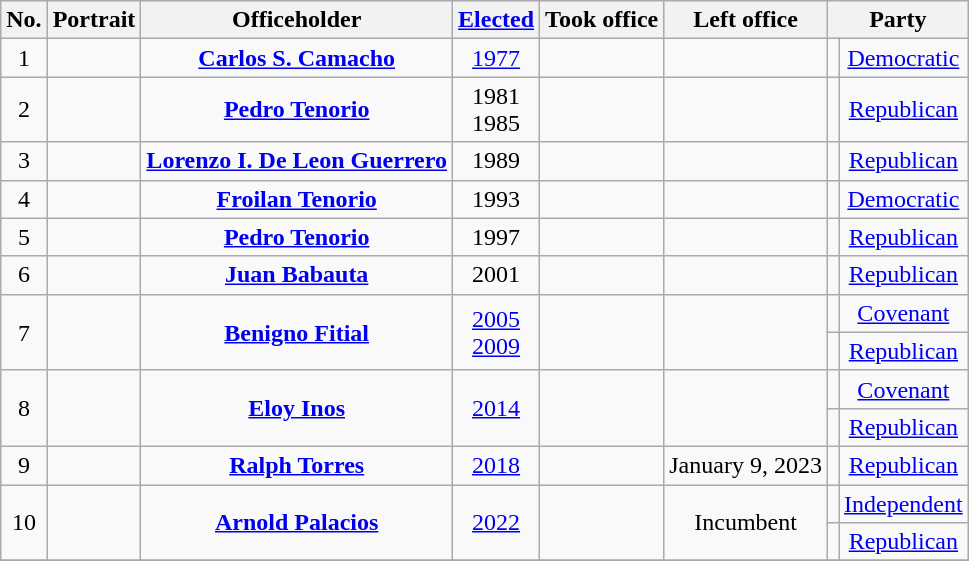<table class="wikitable" style="text-align: center;">
<tr>
<th>No.</th>
<th>Portrait</th>
<th>Officeholder<br></th>
<th><a href='#'>Elected</a></th>
<th>Took office</th>
<th>Left office</th>
<th colspan=2>Party</th>
</tr>
<tr>
<td>1</td>
<td></td>
<td><strong><a href='#'>Carlos S. Camacho</a></strong><br></td>
<td><a href='#'>1977</a></td>
<td></td>
<td></td>
<td bgcolor=></td>
<td><a href='#'>Democratic</a></td>
</tr>
<tr>
<td>2</td>
<td></td>
<td><strong><a href='#'>Pedro Tenorio</a></strong><br></td>
<td>1981<br>1985</td>
<td></td>
<td></td>
<td bgcolor=></td>
<td><a href='#'>Republican</a></td>
</tr>
<tr>
<td>3</td>
<td></td>
<td><strong><a href='#'>Lorenzo I. De Leon Guerrero</a></strong><br></td>
<td>1989</td>
<td></td>
<td></td>
<td bgcolor=></td>
<td><a href='#'>Republican</a></td>
</tr>
<tr>
<td>4</td>
<td></td>
<td><strong><a href='#'>Froilan Tenorio</a></strong><br></td>
<td>1993</td>
<td></td>
<td></td>
<td bgcolor=></td>
<td><a href='#'>Democratic</a></td>
</tr>
<tr>
<td>5</td>
<td></td>
<td><strong><a href='#'>Pedro Tenorio</a></strong><br></td>
<td>1997</td>
<td></td>
<td></td>
<td bgcolor=></td>
<td><a href='#'>Republican</a></td>
</tr>
<tr>
<td>6</td>
<td></td>
<td><strong><a href='#'>Juan Babauta</a></strong><br></td>
<td>2001</td>
<td></td>
<td></td>
<td bgcolor=></td>
<td><a href='#'>Republican</a></td>
</tr>
<tr>
<td rowspan=2>7</td>
<td rowspan=2></td>
<td rowspan=2><strong><a href='#'>Benigno Fitial</a></strong><br></td>
<td rowspan=2><a href='#'>2005</a><br><a href='#'>2009</a></td>
<td rowspan=2></td>
<td rowspan=2></td>
<td bgcolor=></td>
<td><a href='#'>Covenant</a> </td>
</tr>
<tr>
<td bgcolor=></td>
<td><a href='#'>Republican</a> </td>
</tr>
<tr>
<td rowspan=2>8</td>
<td rowspan=2></td>
<td rowspan=2><strong><a href='#'>Eloy Inos</a></strong><br></td>
<td rowspan=2><a href='#'>2014</a></td>
<td rowspan=2></td>
<td rowspan=2></td>
<td bgcolor=></td>
<td><a href='#'>Covenant</a> </td>
</tr>
<tr>
<td bgcolor=></td>
<td><a href='#'>Republican</a> </td>
</tr>
<tr>
<td>9</td>
<td></td>
<td><strong><a href='#'>Ralph Torres</a></strong><br></td>
<td><a href='#'>2018</a></td>
<td></td>
<td>January 9, 2023</td>
<td bgcolor=></td>
<td><a href='#'>Republican</a></td>
</tr>
<tr>
<td rowspan=2>10</td>
<td rowspan=2></td>
<td rowspan=2><strong><a href='#'>Arnold Palacios</a></strong><br></td>
<td rowspan=2><a href='#'>2022</a></td>
<td rowspan=2></td>
<td rowspan=2>Incumbent</td>
<td bgcolor=></td>
<td><a href='#'>Independent</a> </td>
</tr>
<tr>
<td bgcolor=></td>
<td><a href='#'>Republican</a> </td>
</tr>
<tr>
</tr>
</table>
